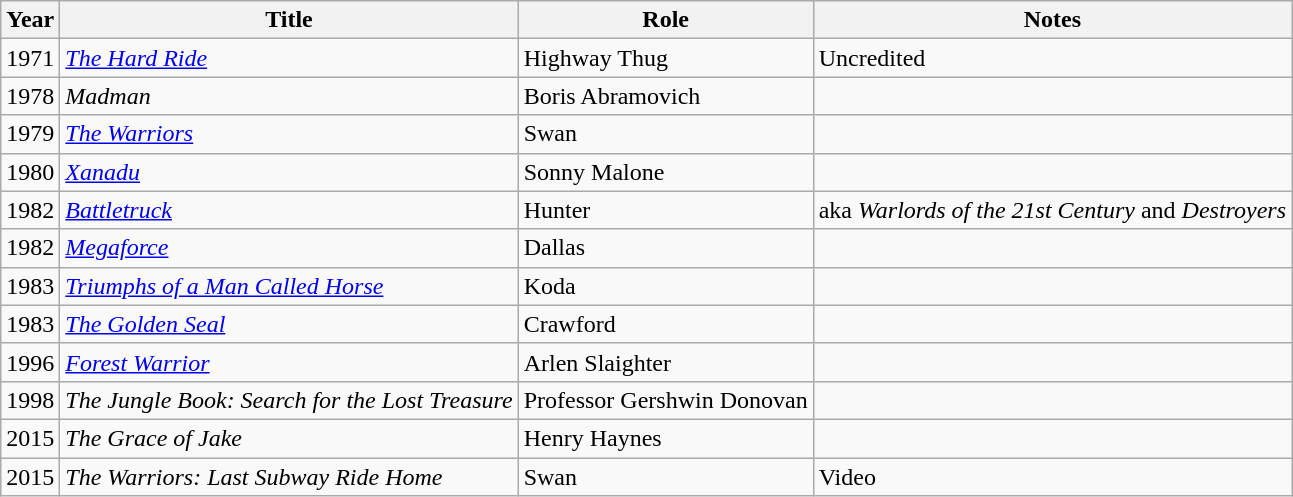<table class="wikitable sortable">
<tr>
<th>Year</th>
<th>Title</th>
<th>Role</th>
<th class="unsortable">Notes</th>
</tr>
<tr>
<td>1971</td>
<td><em><a href='#'>The Hard Ride</a></em></td>
<td>Highway Thug</td>
<td>Uncredited</td>
</tr>
<tr>
<td>1978</td>
<td><em>Madman</em></td>
<td>Boris Abramovich</td>
<td></td>
</tr>
<tr>
<td>1979</td>
<td><em><a href='#'>The Warriors</a></em></td>
<td>Swan</td>
<td></td>
</tr>
<tr>
<td>1980</td>
<td><em><a href='#'>Xanadu</a></em></td>
<td>Sonny Malone</td>
<td></td>
</tr>
<tr>
<td>1982</td>
<td><em><a href='#'>Battletruck</a></em></td>
<td>Hunter</td>
<td>aka <em>Warlords of the 21st Century</em> and <em>Destroyers</em></td>
</tr>
<tr>
<td>1982</td>
<td><em><a href='#'>Megaforce</a></em></td>
<td>Dallas</td>
<td></td>
</tr>
<tr>
<td>1983</td>
<td><em><a href='#'>Triumphs of a Man Called Horse</a></em></td>
<td>Koda</td>
<td></td>
</tr>
<tr>
<td>1983</td>
<td><em><a href='#'>The Golden Seal</a></em></td>
<td>Crawford</td>
<td></td>
</tr>
<tr>
<td>1996</td>
<td><em><a href='#'>Forest Warrior</a></em></td>
<td>Arlen Slaighter</td>
<td></td>
</tr>
<tr>
<td>1998</td>
<td><em>The Jungle Book: Search for the Lost Treasure</em></td>
<td>Professor Gershwin Donovan</td>
<td></td>
</tr>
<tr>
<td>2015</td>
<td><em>The Grace of Jake</em></td>
<td>Henry Haynes</td>
<td></td>
</tr>
<tr>
<td>2015</td>
<td><em>The Warriors: Last Subway Ride Home</em></td>
<td>Swan</td>
<td>Video</td>
</tr>
</table>
